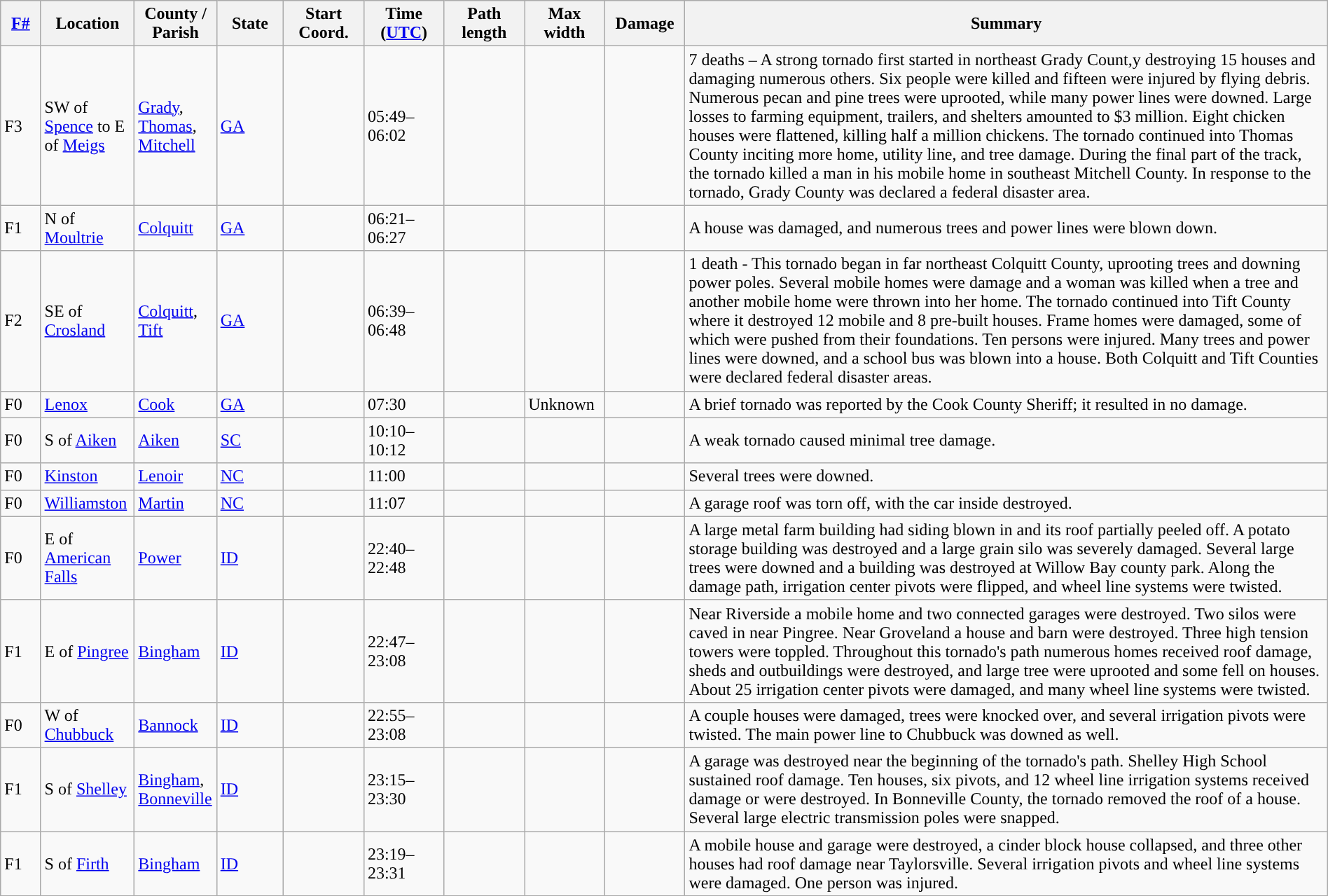<table class="wikitable sortable" style="width:100%;">
<tr>
<th scope="col"  style="width:3%; text-align:center;"><a href='#'>F#</a></th>
<th scope="col"  style="width:7%; text-align:center;" class="unsortable">Location</th>
<th scope="col"  style="width:6%; text-align:center;" class="unsortable">County / Parish</th>
<th scope="col"  style="width:5%; text-align:center;">State</th>
<th scope="col"  style="width:6%; text-align:center;">Start Coord.</th>
<th scope="col"  style="width:6%; text-align:center;">Time (<a href='#'>UTC</a>)</th>
<th scope="col"  style="width:6%; text-align:center;">Path length</th>
<th scope="col"  style="width:6%; text-align:center;">Max width</th>
<th scope="col"  style="width:6%; text-align:center;">Damage</th>
<th scope="col" class="unsortable" style="width:48%; text-align:center;">Summary</th>
</tr>
<tr>
<td>F3</td>
<td>SW of <a href='#'>Spence</a> to E of <a href='#'>Meigs</a></td>
<td><a href='#'>Grady</a>, <a href='#'>Thomas</a>, <a href='#'>Mitchell</a></td>
<td><a href='#'>GA</a></td>
<td></td>
<td>05:49–06:02</td>
<td></td>
<td></td>
<td></td>
<td>7 deaths – A strong tornado first started in northeast Grady Count,y destroying 15 houses and damaging numerous others. Six people were killed and fifteen were injured by flying debris. Numerous pecan and pine trees were uprooted, while many power lines were downed. Large losses to farming equipment, trailers, and shelters amounted to $3 million. Eight chicken houses were flattened, killing half a million chickens. The tornado continued into Thomas County inciting more home, utility line, and tree damage. During the final part of the track, the tornado killed a man in his mobile home in southeast Mitchell County. In response to the tornado, Grady County was declared a federal disaster area.</td>
</tr>
<tr>
<td>F1</td>
<td>N of <a href='#'>Moultrie</a></td>
<td><a href='#'>Colquitt</a></td>
<td><a href='#'>GA</a></td>
<td></td>
<td>06:21–06:27</td>
<td></td>
<td></td>
<td></td>
<td>A house was damaged, and numerous trees and power lines were blown down.</td>
</tr>
<tr>
<td>F2</td>
<td>SE of <a href='#'>Crosland</a></td>
<td><a href='#'>Colquitt</a>, <a href='#'>Tift</a></td>
<td><a href='#'>GA</a></td>
<td></td>
<td>06:39–06:48</td>
<td></td>
<td></td>
<td></td>
<td>1 death - This tornado began in far northeast Colquitt County, uprooting trees and downing power poles. Several mobile homes were damage and a woman was killed when a tree and another mobile home were thrown into her home. The tornado continued into Tift County where it destroyed 12 mobile and 8 pre-built houses. Frame homes were damaged, some of which were pushed from their foundations. Ten persons were injured. Many trees and power lines were downed, and a school bus was blown into a house. Both Colquitt and Tift Counties were declared federal disaster areas.</td>
</tr>
<tr>
<td>F0</td>
<td><a href='#'>Lenox</a></td>
<td><a href='#'>Cook</a></td>
<td><a href='#'>GA</a></td>
<td></td>
<td>07:30</td>
<td></td>
<td>Unknown</td>
<td></td>
<td>A brief tornado was reported by the Cook County Sheriff; it resulted in no damage.</td>
</tr>
<tr>
<td>F0</td>
<td>S of <a href='#'>Aiken</a></td>
<td><a href='#'>Aiken</a></td>
<td><a href='#'>SC</a></td>
<td></td>
<td>10:10–10:12</td>
<td></td>
<td></td>
<td></td>
<td>A weak tornado caused minimal tree damage.</td>
</tr>
<tr>
<td>F0</td>
<td><a href='#'>Kinston</a></td>
<td><a href='#'>Lenoir</a></td>
<td><a href='#'>NC</a></td>
<td></td>
<td>11:00</td>
<td></td>
<td></td>
<td></td>
<td>Several trees were downed.</td>
</tr>
<tr>
<td>F0</td>
<td><a href='#'>Williamston</a></td>
<td><a href='#'>Martin</a></td>
<td><a href='#'>NC</a></td>
<td></td>
<td>11:07</td>
<td></td>
<td></td>
<td></td>
<td>A garage roof was torn off, with the car inside destroyed.</td>
</tr>
<tr>
<td>F0</td>
<td>E of <a href='#'>American Falls</a></td>
<td><a href='#'>Power</a></td>
<td><a href='#'>ID</a></td>
<td></td>
<td>22:40–22:48</td>
<td></td>
<td></td>
<td></td>
<td>A large metal farm building had siding blown in and its roof partially peeled off. A potato storage building was destroyed and a large grain silo was severely damaged. Several large trees were downed and a building was destroyed at Willow Bay county park. Along the damage path, irrigation center pivots were flipped, and wheel line systems were twisted.</td>
</tr>
<tr>
<td>F1</td>
<td>E of <a href='#'>Pingree</a></td>
<td><a href='#'>Bingham</a></td>
<td><a href='#'>ID</a></td>
<td></td>
<td>22:47–23:08</td>
<td></td>
<td></td>
<td></td>
<td>Near Riverside a mobile home and two connected garages were destroyed. Two silos were caved in near Pingree. Near Groveland a house and barn were destroyed. Three high tension towers were toppled. Throughout this tornado's path numerous homes received roof damage, sheds and outbuildings were destroyed, and large tree were uprooted and some fell on houses. About 25 irrigation center pivots were damaged, and many wheel line systems were twisted.</td>
</tr>
<tr>
<td>F0</td>
<td>W of <a href='#'>Chubbuck</a></td>
<td><a href='#'>Bannock</a></td>
<td><a href='#'>ID</a></td>
<td></td>
<td>22:55–23:08</td>
<td></td>
<td></td>
<td></td>
<td>A couple houses were damaged, trees were knocked over, and several irrigation pivots were twisted. The main power line to Chubbuck was downed as well.</td>
</tr>
<tr>
<td>F1</td>
<td>S of <a href='#'>Shelley</a></td>
<td><a href='#'>Bingham</a>, <a href='#'>Bonneville</a></td>
<td><a href='#'>ID</a></td>
<td></td>
<td>23:15–23:30</td>
<td></td>
<td></td>
<td></td>
<td>A garage was destroyed near the beginning of the tornado's path. Shelley High School sustained roof damage. Ten houses, six pivots, and 12 wheel line irrigation systems received damage or were destroyed. In Bonneville County, the tornado removed the roof of a house. Several large electric transmission poles were snapped.</td>
</tr>
<tr>
<td>F1</td>
<td>S of <a href='#'>Firth</a></td>
<td><a href='#'>Bingham</a></td>
<td><a href='#'>ID</a></td>
<td></td>
<td>23:19–23:31</td>
<td></td>
<td></td>
<td></td>
<td>A mobile house and garage were destroyed, a cinder block house collapsed, and three other houses had roof damage near Taylorsville. Several irrigation pivots and wheel line systems were damaged. One person was injured.</td>
</tr>
<tr>
</tr>
</table>
